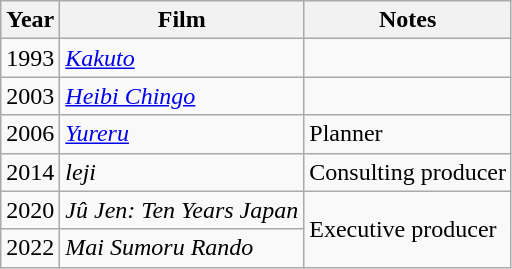<table class="wikitable" style="margin-right: 0;">
<tr>
<th>Year</th>
<th>Film</th>
<th>Notes</th>
</tr>
<tr>
<td>1993</td>
<td><em><a href='#'>Kakuto</a></em></td>
<td></td>
</tr>
<tr>
<td>2003</td>
<td><em><a href='#'>Heibi Chingo</a></em></td>
<td></td>
</tr>
<tr>
<td>2006</td>
<td><em><a href='#'>Yureru</a></em></td>
<td>Planner</td>
</tr>
<tr>
<td>2014</td>
<td><em>leji</em></td>
<td>Consulting producer</td>
</tr>
<tr>
<td>2020</td>
<td><em>Jû Jen: Ten Years Japan</em></td>
<td rowspan=2>Executive producer</td>
</tr>
<tr>
<td>2022</td>
<td><em>Mai Sumoru Rando</em></td>
</tr>
</table>
